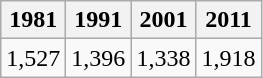<table class="wikitable">
<tr>
<th>1981</th>
<th>1991</th>
<th>2001</th>
<th>2011</th>
</tr>
<tr>
<td>1,527</td>
<td>1,396</td>
<td>1,338</td>
<td>1,918</td>
</tr>
</table>
